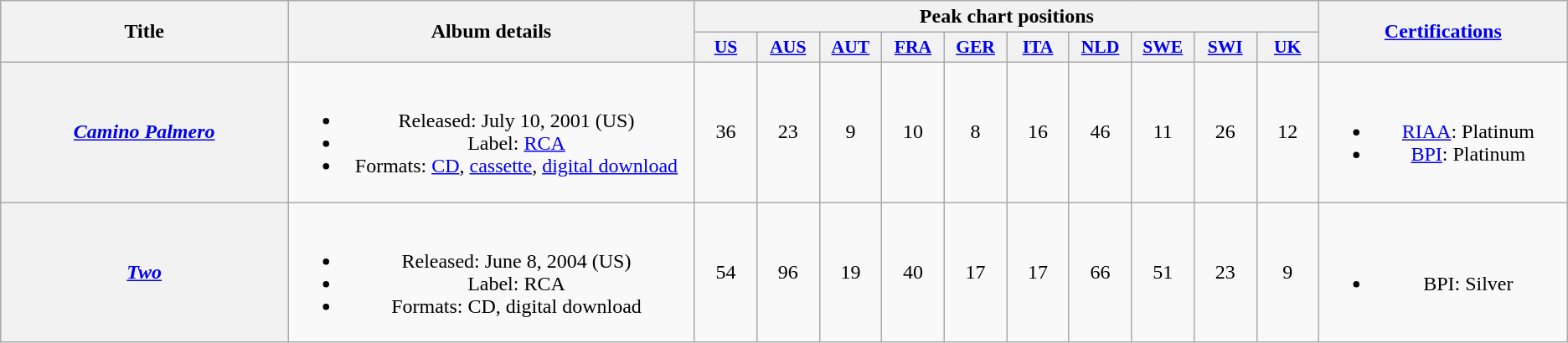<table class="wikitable plainrowheaders" style="text-align:center;">
<tr>
<th scope="col" rowspan="2" style="width:14em;">Title</th>
<th scope="col" rowspan="2" style="width:20em;">Album details</th>
<th scope="col" colspan="10">Peak chart positions</th>
<th scope="col" rowspan="2" style="width:12em;"><a href='#'>Certifications</a></th>
</tr>
<tr>
<th scope="col" style="width:3em;font-size:90%;"><a href='#'>US</a><br></th>
<th scope="col" style="width:3em;font-size:90%;"><a href='#'>AUS</a><br></th>
<th scope="col" style="width:3em;font-size:90%;"><a href='#'>AUT</a><br></th>
<th scope="col" style="width:3em;font-size:90%;"><a href='#'>FRA</a><br></th>
<th scope="col" style="width:3em;font-size:90%;"><a href='#'>GER</a><br></th>
<th scope="col" style="width:3em;font-size:90%;"><a href='#'>ITA</a><br></th>
<th scope="col" style="width:3em;font-size:90%;"><a href='#'>NLD</a><br></th>
<th scope="col" style="width:3em;font-size:90%;"><a href='#'>SWE</a><br></th>
<th scope="col" style="width:3em;font-size:90%;"><a href='#'>SWI</a><br></th>
<th scope="col" style="width:3em;font-size:90%;"><a href='#'>UK</a><br></th>
</tr>
<tr>
<th scope="row"><em><a href='#'>Camino Palmero</a></em></th>
<td><br><ul><li>Released: July 10, 2001 <span>(US)</span></li><li>Label: <a href='#'>RCA</a></li><li>Formats: <a href='#'>CD</a>, <a href='#'>cassette</a>, <a href='#'>digital download</a></li></ul></td>
<td>36</td>
<td>23</td>
<td>9</td>
<td>10</td>
<td>8</td>
<td>16</td>
<td>46</td>
<td>11</td>
<td>26</td>
<td>12</td>
<td><br><ul><li><a href='#'>RIAA</a>: Platinum</li><li><a href='#'>BPI</a>: Platinum</li></ul></td>
</tr>
<tr>
<th scope="row"><em><a href='#'>Two</a></em></th>
<td><br><ul><li>Released: June 8, 2004 <span>(US)</span></li><li>Label: RCA</li><li>Formats: CD, digital download</li></ul></td>
<td>54</td>
<td>96</td>
<td>19</td>
<td>40</td>
<td>17</td>
<td>17</td>
<td>66</td>
<td>51</td>
<td>23</td>
<td>9</td>
<td><br><ul><li>BPI: Silver</li></ul></td>
</tr>
</table>
